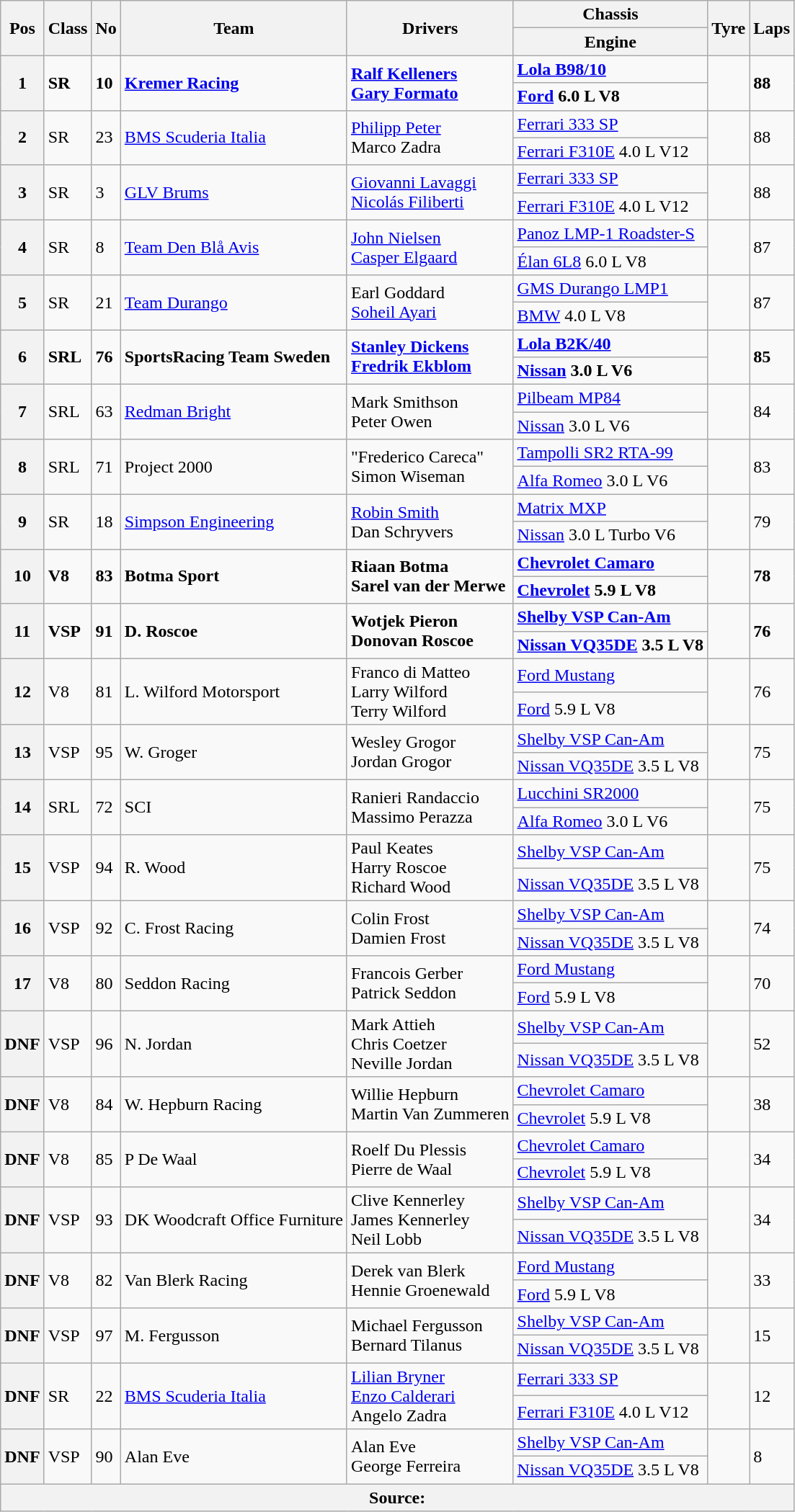<table class="wikitable">
<tr>
<th rowspan="2">Pos</th>
<th rowspan="2">Class</th>
<th rowspan="2">No</th>
<th rowspan="2">Team</th>
<th rowspan="2">Drivers</th>
<th>Chassis</th>
<th rowspan="2">Tyre</th>
<th rowspan="2">Laps</th>
</tr>
<tr>
<th>Engine</th>
</tr>
<tr>
<th rowspan="2">1</th>
<td rowspan="2"><strong>SR</strong></td>
<td rowspan="2"><strong>10</strong></td>
<td rowspan="2"><strong> <a href='#'>Kremer Racing</a></strong></td>
<td rowspan="2"><strong> <a href='#'>Ralf Kelleners</a><br> <a href='#'>Gary Formato</a></strong></td>
<td><strong><a href='#'>Lola B98/10</a></strong></td>
<td rowspan="2"></td>
<td rowspan="2"><strong>88</strong></td>
</tr>
<tr>
<td><strong><a href='#'>Ford</a> 6.0 L V8</strong></td>
</tr>
<tr>
<th rowspan="2">2</th>
<td rowspan="2">SR</td>
<td rowspan="2">23</td>
<td rowspan="2"> <a href='#'>BMS Scuderia Italia</a></td>
<td rowspan="2"> <a href='#'>Philipp Peter</a><br> Marco Zadra</td>
<td><a href='#'>Ferrari 333 SP</a></td>
<td rowspan="2"></td>
<td rowspan="2">88</td>
</tr>
<tr>
<td><a href='#'>Ferrari F310E</a> 4.0 L V12</td>
</tr>
<tr>
<th rowspan="2">3</th>
<td rowspan="2">SR</td>
<td rowspan="2">3</td>
<td rowspan="2"> <a href='#'>GLV Brums</a></td>
<td rowspan="2"> <a href='#'>Giovanni Lavaggi</a><br> <a href='#'>Nicolás Filiberti</a></td>
<td><a href='#'>Ferrari 333 SP</a></td>
<td rowspan="2"></td>
<td rowspan="2">88</td>
</tr>
<tr>
<td><a href='#'>Ferrari F310E</a> 4.0 L V12</td>
</tr>
<tr>
<th rowspan="2">4</th>
<td rowspan="2">SR</td>
<td rowspan="2">8</td>
<td rowspan="2"> <a href='#'>Team Den Blå Avis</a></td>
<td rowspan="2"> <a href='#'>John Nielsen</a><br> <a href='#'>Casper Elgaard</a></td>
<td><a href='#'>Panoz LMP-1 Roadster-S</a></td>
<td rowspan="2"></td>
<td rowspan="2">87</td>
</tr>
<tr>
<td><a href='#'>Élan 6L8</a> 6.0 L V8</td>
</tr>
<tr>
<th rowspan="2">5</th>
<td rowspan="2">SR</td>
<td rowspan="2">21</td>
<td rowspan="2"> <a href='#'>Team Durango</a></td>
<td rowspan="2"> Earl Goddard<br> <a href='#'>Soheil Ayari</a></td>
<td><a href='#'>GMS Durango LMP1</a></td>
<td rowspan="2"></td>
<td rowspan="2">87</td>
</tr>
<tr>
<td><a href='#'>BMW</a> 4.0 L V8</td>
</tr>
<tr>
<th rowspan="2">6</th>
<td rowspan="2"><strong>SRL</strong></td>
<td rowspan="2"><strong>76</strong></td>
<td rowspan="2"><strong> SportsRacing Team Sweden</strong></td>
<td rowspan="2"><strong> <a href='#'>Stanley Dickens</a><br> <a href='#'>Fredrik Ekblom</a></strong></td>
<td><strong><a href='#'>Lola B2K/40</a></strong></td>
<td rowspan="2"></td>
<td rowspan="2"><strong>85</strong></td>
</tr>
<tr>
<td><strong><a href='#'>Nissan</a> 3.0 L V6</strong></td>
</tr>
<tr>
<th rowspan="2">7</th>
<td rowspan="2">SRL</td>
<td rowspan="2">63</td>
<td rowspan="2"> <a href='#'>Redman Bright</a></td>
<td rowspan="2"> Mark Smithson<br> Peter Owen</td>
<td><a href='#'>Pilbeam MP84</a></td>
<td rowspan="2"></td>
<td rowspan="2">84</td>
</tr>
<tr>
<td><a href='#'>Nissan</a> 3.0 L V6</td>
</tr>
<tr>
<th rowspan="2">8</th>
<td rowspan="2">SRL</td>
<td rowspan="2">71</td>
<td rowspan="2"> Project 2000</td>
<td rowspan="2"> "Frederico Careca"<br> Simon Wiseman</td>
<td><a href='#'>Tampolli SR2 RTA-99</a></td>
<td rowspan="2"></td>
<td rowspan="2">83</td>
</tr>
<tr>
<td><a href='#'>Alfa Romeo</a> 3.0 L V6</td>
</tr>
<tr>
<th rowspan="2">9</th>
<td rowspan="2">SR</td>
<td rowspan="2">18</td>
<td rowspan="2"> <a href='#'>Simpson Engineering</a></td>
<td rowspan="2"> <a href='#'>Robin Smith</a><br> Dan Schryvers</td>
<td><a href='#'>Matrix MXP</a></td>
<td rowspan="2"></td>
<td rowspan="2">79</td>
</tr>
<tr>
<td><a href='#'>Nissan</a> 3.0 L Turbo V6</td>
</tr>
<tr>
<th rowspan="2">10</th>
<td rowspan="2"><strong>V8</strong></td>
<td rowspan="2"><strong>83</strong></td>
<td rowspan="2"><strong> Botma Sport</strong></td>
<td rowspan="2"><strong> Riaan Botma<br> Sarel van der Merwe</strong></td>
<td><a href='#'><strong>Chevrolet Camaro</strong></a></td>
<td rowspan="2"></td>
<td rowspan="2"><strong>78</strong></td>
</tr>
<tr>
<td><strong><a href='#'>Chevrolet</a> 5.9 L V8</strong></td>
</tr>
<tr>
<th rowspan="2">11</th>
<td rowspan="2"><strong>VSP</strong></td>
<td rowspan="2"><strong>91</strong></td>
<td rowspan="2"><strong> D. Roscoe</strong></td>
<td rowspan="2"><strong> Wotjek Pieron<br> Donovan Roscoe</strong></td>
<td><a href='#'><strong>Shelby VSP Can-Am</strong></a></td>
<td rowspan="2"></td>
<td rowspan="2"><strong>76</strong></td>
</tr>
<tr>
<td><strong><a href='#'>Nissan VQ35DE</a> 3.5 L V8</strong></td>
</tr>
<tr>
<th rowspan="2">12</th>
<td rowspan="2">V8</td>
<td rowspan="2">81</td>
<td rowspan="2"> L. Wilford Motorsport</td>
<td rowspan="2"> Franco di Matteo<br> Larry Wilford<br> Terry Wilford</td>
<td><a href='#'>Ford Mustang</a></td>
<td rowspan="2"></td>
<td rowspan="2">76</td>
</tr>
<tr>
<td><a href='#'>Ford</a> 5.9 L V8</td>
</tr>
<tr>
<th rowspan="2">13</th>
<td rowspan="2">VSP</td>
<td rowspan="2">95</td>
<td rowspan="2"> W. Groger</td>
<td rowspan="2"> Wesley Grogor<br> Jordan Grogor</td>
<td><a href='#'>Shelby VSP Can-Am</a></td>
<td rowspan="2"></td>
<td rowspan="2">75</td>
</tr>
<tr>
<td><a href='#'>Nissan VQ35DE</a> 3.5 L V8</td>
</tr>
<tr>
<th rowspan="2">14</th>
<td rowspan="2">SRL</td>
<td rowspan="2">72</td>
<td rowspan="2"> SCI</td>
<td rowspan="2"> Ranieri Randaccio<br> Massimo Perazza</td>
<td><a href='#'>Lucchini SR2000</a></td>
<td rowspan="2"></td>
<td rowspan="2">75</td>
</tr>
<tr>
<td><a href='#'>Alfa Romeo</a> 3.0 L V6</td>
</tr>
<tr>
<th rowspan="2">15</th>
<td rowspan="2">VSP</td>
<td rowspan="2">94</td>
<td rowspan="2"> R. Wood</td>
<td rowspan="2"> Paul Keates<br> Harry Roscoe<br> Richard Wood</td>
<td><a href='#'>Shelby VSP Can-Am</a></td>
<td rowspan="2"></td>
<td rowspan="2">75</td>
</tr>
<tr>
<td><a href='#'>Nissan VQ35DE</a> 3.5 L V8</td>
</tr>
<tr>
<th rowspan="2">16</th>
<td rowspan="2">VSP</td>
<td rowspan="2">92</td>
<td rowspan="2"> C. Frost Racing</td>
<td rowspan="2"> Colin Frost<br> Damien Frost</td>
<td><a href='#'>Shelby VSP Can-Am</a></td>
<td rowspan="2"></td>
<td rowspan="2">74</td>
</tr>
<tr>
<td><a href='#'>Nissan VQ35DE</a> 3.5 L V8</td>
</tr>
<tr>
<th rowspan="2">17</th>
<td rowspan="2">V8</td>
<td rowspan="2">80</td>
<td rowspan="2"> Seddon Racing</td>
<td rowspan="2"> Francois Gerber<br> Patrick Seddon</td>
<td><a href='#'>Ford Mustang</a></td>
<td rowspan="2"></td>
<td rowspan="2">70</td>
</tr>
<tr>
<td><a href='#'>Ford</a> 5.9 L V8</td>
</tr>
<tr>
<th rowspan="2">DNF</th>
<td rowspan="2">VSP</td>
<td rowspan="2">96</td>
<td rowspan="2"> N. Jordan</td>
<td rowspan="2"> Mark Attieh<br> Chris Coetzer<br> Neville Jordan</td>
<td><a href='#'>Shelby VSP Can-Am</a></td>
<td rowspan="2"></td>
<td rowspan="2">52</td>
</tr>
<tr>
<td><a href='#'>Nissan VQ35DE</a> 3.5 L V8</td>
</tr>
<tr>
<th rowspan="2">DNF</th>
<td rowspan="2">V8</td>
<td rowspan="2">84</td>
<td rowspan="2"> W. Hepburn Racing</td>
<td rowspan="2"> Willie Hepburn<br> Martin Van Zummeren</td>
<td><a href='#'>Chevrolet Camaro</a></td>
<td rowspan="2"></td>
<td rowspan="2">38</td>
</tr>
<tr>
<td><a href='#'>Chevrolet</a> 5.9 L V8</td>
</tr>
<tr>
<th rowspan="2">DNF</th>
<td rowspan="2">V8</td>
<td rowspan="2">85</td>
<td rowspan="2"> P De Waal</td>
<td rowspan="2"> Roelf Du Plessis<br> Pierre de Waal</td>
<td><a href='#'>Chevrolet Camaro</a></td>
<td rowspan="2"></td>
<td rowspan="2">34</td>
</tr>
<tr>
<td><a href='#'>Chevrolet</a> 5.9 L V8</td>
</tr>
<tr>
<th rowspan="2">DNF</th>
<td rowspan="2">VSP</td>
<td rowspan="2">93</td>
<td rowspan="2"> DK Woodcraft Office Furniture</td>
<td rowspan="2"> Clive Kennerley<br> James Kennerley<br> Neil Lobb</td>
<td><a href='#'>Shelby VSP Can-Am</a></td>
<td rowspan="2"></td>
<td rowspan="2">34</td>
</tr>
<tr>
<td><a href='#'>Nissan VQ35DE</a> 3.5 L V8</td>
</tr>
<tr>
<th rowspan="2">DNF</th>
<td rowspan="2">V8</td>
<td rowspan="2">82</td>
<td rowspan="2"> Van Blerk Racing</td>
<td rowspan="2"> Derek van Blerk<br> Hennie Groenewald</td>
<td><a href='#'>Ford Mustang</a></td>
<td rowspan="2"></td>
<td rowspan="2">33</td>
</tr>
<tr>
<td><a href='#'>Ford</a> 5.9 L V8</td>
</tr>
<tr>
<th rowspan="2">DNF</th>
<td rowspan="2">VSP</td>
<td rowspan="2">97</td>
<td rowspan="2"> M. Fergusson</td>
<td rowspan="2"> Michael Fergusson<br> Bernard Tilanus</td>
<td><a href='#'>Shelby VSP Can-Am</a></td>
<td rowspan="2"></td>
<td rowspan="2">15</td>
</tr>
<tr>
<td><a href='#'>Nissan VQ35DE</a> 3.5 L V8</td>
</tr>
<tr>
<th rowspan="2">DNF</th>
<td rowspan="2">SR</td>
<td rowspan="2">22</td>
<td rowspan="2"> <a href='#'>BMS Scuderia Italia</a></td>
<td rowspan="2"> <a href='#'>Lilian Bryner</a><br> <a href='#'>Enzo Calderari</a><br> Angelo Zadra</td>
<td><a href='#'>Ferrari 333 SP</a></td>
<td rowspan="2"></td>
<td rowspan="2">12</td>
</tr>
<tr>
<td><a href='#'>Ferrari F310E</a> 4.0 L V12</td>
</tr>
<tr>
<th rowspan="2">DNF</th>
<td rowspan="2">VSP</td>
<td rowspan="2">90</td>
<td rowspan="2"> Alan Eve</td>
<td rowspan="2"> Alan Eve<br> George Ferreira</td>
<td><a href='#'>Shelby VSP Can-Am</a></td>
<td rowspan="2"></td>
<td rowspan="2">8</td>
</tr>
<tr>
<td><a href='#'>Nissan VQ35DE</a> 3.5 L V8</td>
</tr>
<tr>
<th colspan="8">Source:</th>
</tr>
</table>
